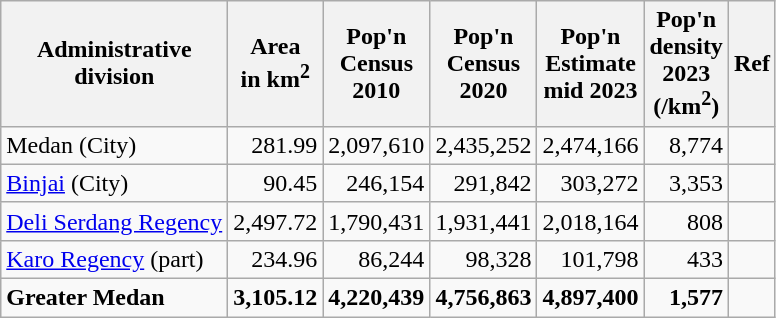<table class="wikitable" style="text-align:right;">
<tr>
<th>Administrative<br>division</th>
<th>Area <br>in km<sup>2</sup></th>
<th>Pop'n<br>Census<br>2010</th>
<th>Pop'n<br>Census<br>2020</th>
<th>Pop'n<br>Estimate<br>mid 2023</th>
<th>Pop'n<br>density<br>2023<br>(/km<sup>2</sup>)</th>
<th>Ref</th>
</tr>
<tr>
<td style="text-align:left;">Medan (City)</td>
<td>281.99</td>
<td>2,097,610</td>
<td>2,435,252</td>
<td>2,474,166</td>
<td>8,774</td>
<td></td>
</tr>
<tr>
<td style="text-align:left;"><a href='#'>Binjai</a> (City)</td>
<td>90.45</td>
<td>246,154</td>
<td>291,842</td>
<td>303,272</td>
<td>3,353</td>
<td></td>
</tr>
<tr>
<td style="text-align:left;"><a href='#'>Deli Serdang Regency</a></td>
<td>2,497.72</td>
<td>1,790,431</td>
<td>1,931,441</td>
<td>2,018,164</td>
<td>808</td>
<td></td>
</tr>
<tr>
<td style="text-align:left;"><a href='#'>Karo Regency</a> (part)</td>
<td>234.96</td>
<td>86,244</td>
<td>98,328</td>
<td>101,798</td>
<td>433</td>
<td></td>
</tr>
<tr>
<td style="text-align:left;"><strong>Greater Medan</strong></td>
<td><strong>3,105.12</strong></td>
<td><strong>4,220,439</strong></td>
<td><strong>4,756,863</strong></td>
<td><strong>4,897,400</strong></td>
<td><strong>1,577</strong></td>
<td></td>
</tr>
</table>
